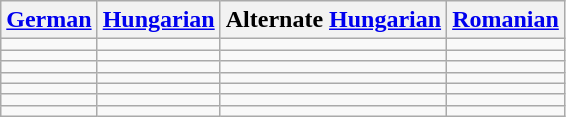<table class="wikitable">
<tr>
<th><a href='#'>German</a></th>
<th><a href='#'>Hungarian</a></th>
<th>Alternate <a href='#'>Hungarian</a></th>
<th><a href='#'>Romanian</a></th>
</tr>
<tr>
<td></td>
<td></td>
<td></td>
<td></td>
</tr>
<tr>
<td></td>
<td></td>
<td></td>
<td></td>
</tr>
<tr>
<td></td>
<td></td>
<td></td>
<td></td>
</tr>
<tr>
<td></td>
<td></td>
<td></td>
<td></td>
</tr>
<tr>
<td></td>
<td></td>
<td></td>
<td></td>
</tr>
<tr>
<td></td>
<td></td>
<td></td>
<td></td>
</tr>
<tr>
<td></td>
<td></td>
<td></td>
<td></td>
</tr>
</table>
